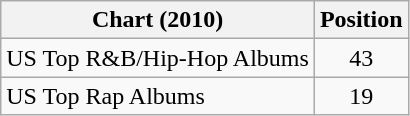<table class="wikitable sortable">
<tr>
<th>Chart (2010)</th>
<th>Position</th>
</tr>
<tr>
<td>US Top R&B/Hip-Hop Albums</td>
<td style="text-align:center;">43</td>
</tr>
<tr>
<td>US Top Rap Albums</td>
<td style="text-align:center;">19</td>
</tr>
</table>
